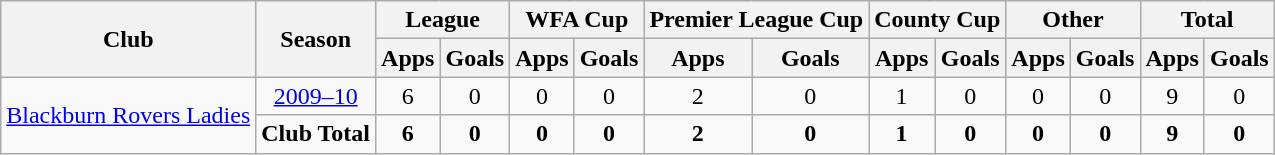<table class="wikitable" border="1" style="text-align: center;">
<tr>
<th rowspan="2">Club</th>
<th rowspan="2">Season</th>
<th colspan="2">League</th>
<th colspan="2">WFA Cup</th>
<th colspan="2">Premier League Cup</th>
<th colspan="2">County Cup</th>
<th colspan="2">Other</th>
<th colspan="2">Total</th>
</tr>
<tr>
<th>Apps</th>
<th>Goals</th>
<th>Apps</th>
<th>Goals</th>
<th>Apps</th>
<th>Goals</th>
<th>Apps</th>
<th>Goals</th>
<th>Apps</th>
<th>Goals</th>
<th>Apps</th>
<th>Goals</th>
</tr>
<tr>
<td rowspan="2" valign="center"><a href='#'>Blackburn Rovers Ladies</a></td>
<td><a href='#'>2009–10</a></td>
<td>6</td>
<td>0</td>
<td>0</td>
<td>0</td>
<td>2</td>
<td>0</td>
<td>1</td>
<td>0</td>
<td>0</td>
<td>0</td>
<td>9</td>
<td>0</td>
</tr>
<tr>
<td><strong>Club Total</strong></td>
<td><strong>6</strong></td>
<td><strong>0</strong></td>
<td><strong>0</strong></td>
<td><strong>0</strong></td>
<td><strong>2</strong></td>
<td><strong>0</strong></td>
<td><strong>1</strong></td>
<td><strong>0</strong></td>
<td><strong>0</strong></td>
<td><strong>0</strong></td>
<td><strong>9</strong></td>
<td><strong>0</strong></td>
</tr>
</table>
